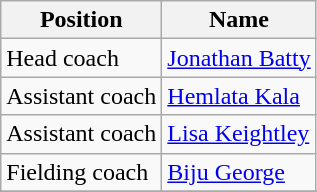<table class="wikitable">
<tr>
<th>Position</th>
<th>Name</th>
</tr>
<tr>
<td>Head coach</td>
<td><a href='#'>Jonathan Batty</a></td>
</tr>
<tr>
<td>Assistant coach</td>
<td><a href='#'>Hemlata Kala</a></td>
</tr>
<tr>
<td>Assistant coach</td>
<td><a href='#'>Lisa Keightley</a></td>
</tr>
<tr>
<td>Fielding coach</td>
<td><a href='#'>Biju George</a></td>
</tr>
<tr>
</tr>
</table>
